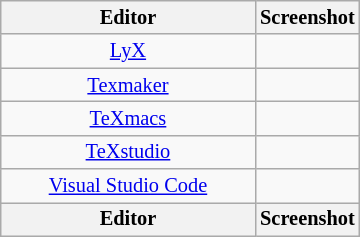<table class="wikitable sortable" style="text-align: center; font-size: 85%; width: auto; table-layout: fixed;">
<tr>
<th style="width: 12em">Editor</th>
<th>Screenshot<br></th>
</tr>
<tr>
<td><a href='#'>LyX</a></td>
<td>  <br></td>
</tr>
<tr>
<td><a href='#'>Texmaker</a></td>
<td><br></td>
</tr>
<tr>
<td><a href='#'>TeXmacs</a></td>
<td><br></td>
</tr>
<tr>
<td><a href='#'>TeXstudio</a></td>
<td><br></td>
</tr>
<tr>
<td><a href='#'>Visual Studio Code</a></td>
<td><br></td>
</tr>
<tr class="sortbottom">
<th>Editor</th>
<th>Screenshot</th>
</tr>
</table>
